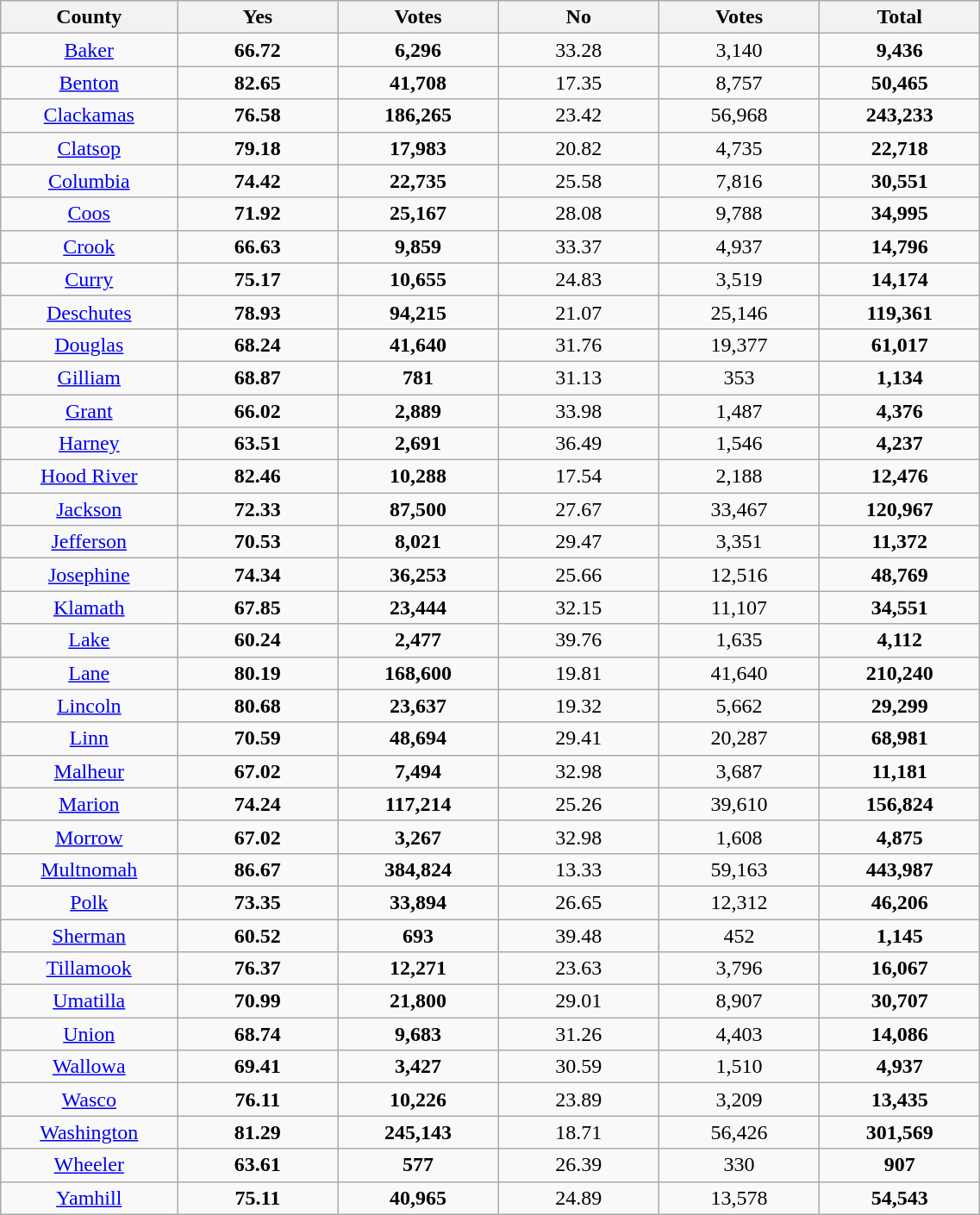<table width="60%" class="wikitable sortable">
<tr>
<th width="11%">County</th>
<th width="10%">Yes</th>
<th width="10%">Votes</th>
<th width="10%">No</th>
<th width="10%">Votes</th>
<th width="10%">Total</th>
</tr>
<tr>
<td align="center"><a href='#'>Baker</a></td>
<td align="center"><strong>66.72</strong></td>
<td align="center"><strong>6,296</strong></td>
<td align="center">33.28</td>
<td align="center">3,140</td>
<td align="center"><strong>9,436</strong></td>
</tr>
<tr>
<td align="center"><a href='#'>Benton</a></td>
<td align="center"><strong>82.65</strong></td>
<td align="center"><strong>41,708</strong></td>
<td align="center">17.35</td>
<td align="center">8,757</td>
<td align="center"><strong>50,465</strong></td>
</tr>
<tr>
<td align="center"><a href='#'>Clackamas</a></td>
<td align="center"><strong>76.58</strong></td>
<td align="center"><strong>186,265</strong></td>
<td align="center">23.42</td>
<td align="center">56,968</td>
<td align="center"><strong>243,233</strong></td>
</tr>
<tr>
<td align="center"><a href='#'>Clatsop</a></td>
<td align="center"><strong>79.18</strong></td>
<td align="center"><strong>17,983</strong></td>
<td align="center">20.82</td>
<td align="center">4,735</td>
<td align="center"><strong>22,718</strong></td>
</tr>
<tr>
<td align="center"><a href='#'>Columbia</a></td>
<td align="center"><strong>74.42</strong></td>
<td align="center"><strong>22,735</strong></td>
<td align="center">25.58</td>
<td align="center">7,816</td>
<td align="center"><strong>30,551</strong></td>
</tr>
<tr>
<td align="center"><a href='#'>Coos</a></td>
<td align="center"><strong>71.92</strong></td>
<td align="center"><strong>25,167</strong></td>
<td align="center">28.08</td>
<td align="center">9,788</td>
<td align="center"><strong>34,995</strong></td>
</tr>
<tr>
<td align="center"><a href='#'>Crook</a></td>
<td align="center"><strong>66.63</strong></td>
<td align="center"><strong>9,859</strong></td>
<td align="center">33.37</td>
<td align="center">4,937</td>
<td align="center"><strong>14,796</strong></td>
</tr>
<tr>
<td align="center"><a href='#'>Curry</a></td>
<td align="center"><strong>75.17</strong></td>
<td align="center"><strong>10,655</strong></td>
<td align="center">24.83</td>
<td align="center">3,519</td>
<td align="center"><strong>14,174</strong></td>
</tr>
<tr>
<td align="center"><a href='#'>Deschutes</a></td>
<td align="center"><strong>78.93</strong></td>
<td align="center"><strong>94,215</strong></td>
<td align="center">21.07</td>
<td align="center">25,146</td>
<td align="center"><strong>119,361</strong></td>
</tr>
<tr>
<td align="center"><a href='#'>Douglas</a></td>
<td align="center"><strong>68.24</strong></td>
<td align="center"><strong>41,640</strong></td>
<td align="center">31.76</td>
<td align="center">19,377</td>
<td align="center"><strong>61,017</strong></td>
</tr>
<tr>
<td align="center"><a href='#'>Gilliam</a></td>
<td align="center"><strong>68.87</strong></td>
<td align="center"><strong>781</strong></td>
<td align="center">31.13</td>
<td align="center">353</td>
<td align="center"><strong>1,134</strong></td>
</tr>
<tr>
<td align="center"><a href='#'>Grant</a></td>
<td align="center"><strong>66.02</strong></td>
<td align="center"><strong>2,889</strong></td>
<td align="center">33.98</td>
<td align="center">1,487</td>
<td align="center"><strong>4,376</strong></td>
</tr>
<tr>
<td align="center"><a href='#'>Harney</a></td>
<td align="center"><strong>63.51</strong></td>
<td align="center"><strong>2,691</strong></td>
<td align="center">36.49</td>
<td align="center">1,546</td>
<td align="center"><strong>4,237</strong></td>
</tr>
<tr>
<td align="center"><a href='#'>Hood River</a></td>
<td align="center"><strong>82.46</strong></td>
<td align="center"><strong>10,288</strong></td>
<td align="center">17.54</td>
<td align="center">2,188</td>
<td align="center"><strong>12,476</strong></td>
</tr>
<tr>
<td align="center"><a href='#'>Jackson</a></td>
<td align="center"><strong>72.33</strong></td>
<td align="center"><strong>87,500</strong></td>
<td align="center">27.67</td>
<td align="center">33,467</td>
<td align="center"><strong>120,967</strong></td>
</tr>
<tr>
<td align="center"><a href='#'>Jefferson</a></td>
<td align="center"><strong>70.53</strong></td>
<td align="center"><strong>8,021</strong></td>
<td align="center">29.47</td>
<td align="center">3,351</td>
<td align="center"><strong>11,372</strong></td>
</tr>
<tr>
<td align="center"><a href='#'>Josephine</a></td>
<td align="center"><strong>74.34</strong></td>
<td align="center"><strong>36,253</strong></td>
<td align="center">25.66</td>
<td align="center">12,516</td>
<td align="center"><strong>48,769</strong></td>
</tr>
<tr>
<td align="center"><a href='#'>Klamath</a></td>
<td align="center"><strong>67.85</strong></td>
<td align="center"><strong>23,444</strong></td>
<td align="center">32.15</td>
<td align="center">11,107</td>
<td align="center"><strong>34,551</strong></td>
</tr>
<tr>
<td align="center"><a href='#'>Lake</a></td>
<td align="center"><strong>60.24</strong></td>
<td align="center"><strong>2,477</strong></td>
<td align="center">39.76</td>
<td align="center">1,635</td>
<td align="center"><strong>4,112</strong></td>
</tr>
<tr>
<td align="center"><a href='#'>Lane</a></td>
<td align="center"><strong>80.19</strong></td>
<td align="center"><strong>168,600</strong></td>
<td align="center">19.81</td>
<td align="center">41,640</td>
<td align="center"><strong>210,240</strong></td>
</tr>
<tr>
<td align="center"><a href='#'>Lincoln</a></td>
<td align="center"><strong>80.68</strong></td>
<td align="center"><strong>23,637</strong></td>
<td align="center">19.32</td>
<td align="center">5,662</td>
<td align="center"><strong>29,299</strong></td>
</tr>
<tr>
<td align="center"><a href='#'>Linn</a></td>
<td align="center"><strong>70.59</strong></td>
<td align="center"><strong>48,694</strong></td>
<td align="center">29.41</td>
<td align="center">20,287</td>
<td align="center"><strong>68,981</strong></td>
</tr>
<tr>
<td align="center"><a href='#'>Malheur</a></td>
<td align="center"><strong>67.02</strong></td>
<td align="center"><strong>7,494</strong></td>
<td align="center">32.98</td>
<td align="center">3,687</td>
<td align="center"><strong>11,181</strong></td>
</tr>
<tr>
<td align="center"><a href='#'>Marion</a></td>
<td align="center"><strong>74.24</strong></td>
<td align="center"><strong>117,214</strong></td>
<td align="center">25.26</td>
<td align="center">39,610</td>
<td align="center"><strong>156,824</strong></td>
</tr>
<tr>
<td align="center"><a href='#'>Morrow</a></td>
<td align="center"><strong>67.02</strong></td>
<td align="center"><strong>3,267</strong></td>
<td align="center">32.98</td>
<td align="center">1,608</td>
<td align="center"><strong>4,875</strong></td>
</tr>
<tr>
<td align="center"><a href='#'>Multnomah</a></td>
<td align="center"><strong>86.67</strong></td>
<td align="center"><strong>384,824</strong></td>
<td align="center">13.33</td>
<td align="center">59,163</td>
<td align="center"><strong>443,987</strong></td>
</tr>
<tr>
<td align="center"><a href='#'>Polk</a></td>
<td align="center"><strong>73.35</strong></td>
<td align="center"><strong>33,894</strong></td>
<td align="center">26.65</td>
<td align="center">12,312</td>
<td align="center"><strong>46,206</strong></td>
</tr>
<tr>
<td align="center"><a href='#'>Sherman</a></td>
<td align="center"><strong>60.52</strong></td>
<td align="center"><strong>693</strong></td>
<td align="center">39.48</td>
<td align="center">452</td>
<td align="center"><strong>1,145</strong></td>
</tr>
<tr>
<td align="center"><a href='#'>Tillamook</a></td>
<td align="center"><strong>76.37</strong></td>
<td align="center"><strong>12,271</strong></td>
<td align="center">23.63</td>
<td align="center">3,796</td>
<td align="center"><strong>16,067</strong></td>
</tr>
<tr>
<td align="center"><a href='#'>Umatilla</a></td>
<td align="center"><strong>70.99</strong></td>
<td align="center"><strong>21,800</strong></td>
<td align="center">29.01</td>
<td align="center">8,907</td>
<td align="center"><strong>30,707</strong></td>
</tr>
<tr>
<td align="center"><a href='#'>Union</a></td>
<td align="center"><strong>68.74</strong></td>
<td align="center"><strong>9,683</strong></td>
<td align="center">31.26</td>
<td align="center">4,403</td>
<td align="center"><strong>14,086</strong></td>
</tr>
<tr>
<td align="center"><a href='#'>Wallowa</a></td>
<td align="center"><strong>69.41</strong></td>
<td align="center"><strong>3,427</strong></td>
<td align="center">30.59</td>
<td align="center">1,510</td>
<td align="center"><strong>4,937</strong></td>
</tr>
<tr>
<td align="center"><a href='#'>Wasco</a></td>
<td align="center"><strong>76.11</strong></td>
<td align="center"><strong>10,226</strong></td>
<td align="center">23.89</td>
<td align="center">3,209</td>
<td align="center"><strong>13,435</strong></td>
</tr>
<tr>
<td align="center"><a href='#'>Washington</a></td>
<td align="center"><strong>81.29</strong></td>
<td align="center"><strong>245,143</strong></td>
<td align="center">18.71</td>
<td align="center">56,426</td>
<td align="center"><strong>301,569</strong></td>
</tr>
<tr>
<td align="center"><a href='#'>Wheeler</a></td>
<td align="center"><strong>63.61</strong></td>
<td align="center"><strong>577</strong></td>
<td align="center">26.39</td>
<td align="center">330</td>
<td align="center"><strong>907</strong></td>
</tr>
<tr>
<td align="center"><a href='#'>Yamhill</a></td>
<td align="center"><strong>75.11</strong></td>
<td align="center"><strong>40,965</strong></td>
<td align="center">24.89</td>
<td align="center">13,578</td>
<td align="center"><strong>54,543</strong></td>
</tr>
</table>
